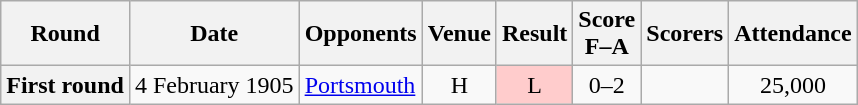<table class="wikitable plainrowheaders" style="text-align:center">
<tr>
<th scope="col">Round</th>
<th scope="col">Date</th>
<th scope="col">Opponents</th>
<th scope="col">Venue</th>
<th scope="col">Result</th>
<th scope="col">Score<br>F–A</th>
<th scope="col">Scorers</th>
<th scope="col">Attendance</th>
</tr>
<tr>
<th scope="row">First round</th>
<td align="left">4 February 1905</td>
<td align="left"><a href='#'>Portsmouth</a></td>
<td>H</td>
<td style=background:#fcc>L</td>
<td>0–2</td>
<td></td>
<td>25,000</td>
</tr>
</table>
